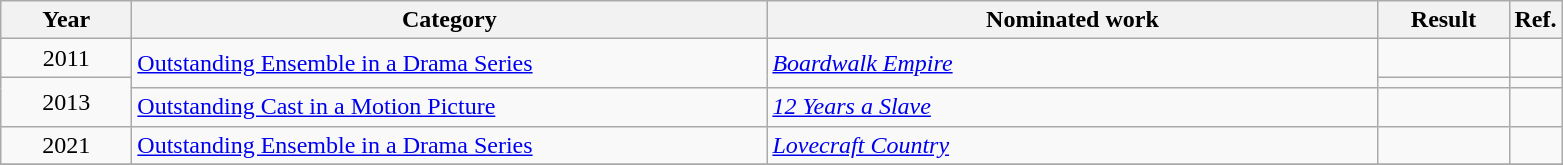<table class=wikitable>
<tr>
<th scope="col" style="width:5em;">Year</th>
<th scope="col" style="width:26em;">Category</th>
<th scope="col" style="width:25em;">Nominated work</th>
<th scope="col" style="width:5em;">Result</th>
<th>Ref.</th>
</tr>
<tr>
<td style="text-align:center;">2011</td>
<td rowspan=2><a href='#'>Outstanding Ensemble in a Drama Series</a></td>
<td rowspan=2><em><a href='#'>Boardwalk Empire</a></em></td>
<td></td>
<td style="text-align:center;"></td>
</tr>
<tr>
<td style="text-align:center;" rowspan=2>2013</td>
<td></td>
<td></td>
</tr>
<tr>
<td><a href='#'>Outstanding Cast in a Motion Picture</a></td>
<td><em><a href='#'>12 Years a Slave</a></em></td>
<td></td>
<td style="text-align:center;"></td>
</tr>
<tr>
<td style="text-align:center;">2021</td>
<td><a href='#'>Outstanding Ensemble in a Drama Series</a></td>
<td><em><a href='#'>Lovecraft Country</a></em></td>
<td></td>
<td style="text-align:center;"></td>
</tr>
<tr>
</tr>
</table>
